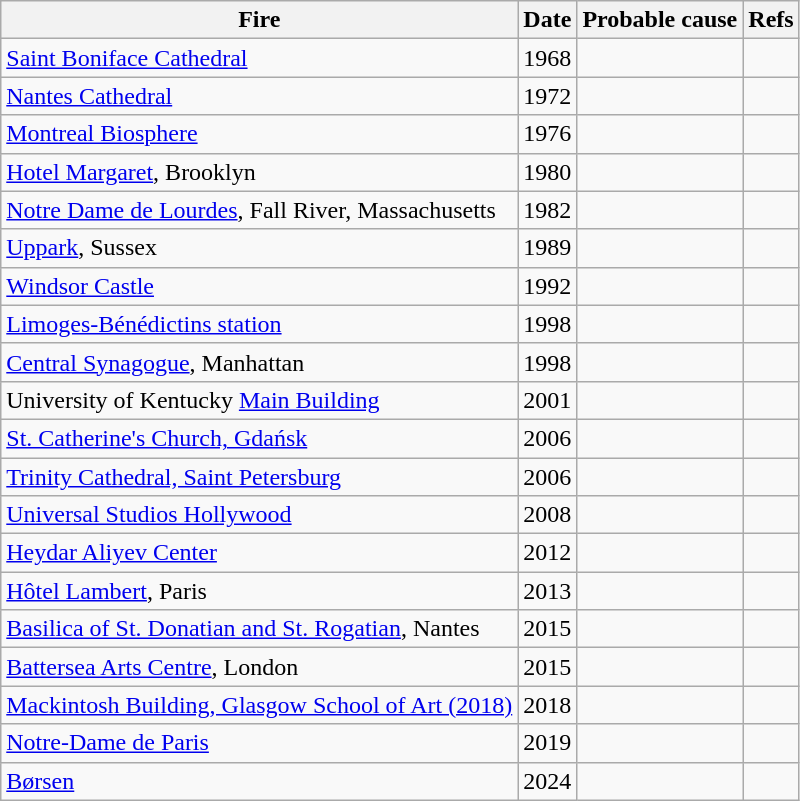<table class="wikitable sortable">
<tr>
<th>Fire</th>
<th>Date</th>
<th>Probable cause</th>
<th>Refs</th>
</tr>
<tr>
<td><a href='#'>Saint Boniface Cathedral</a></td>
<td>1968</td>
<td></td>
<td></td>
</tr>
<tr>
<td><a href='#'>Nantes Cathedral</a></td>
<td>1972</td>
<td></td>
<td></td>
</tr>
<tr>
<td><a href='#'>Montreal Biosphere</a></td>
<td>1976</td>
<td></td>
<td></td>
</tr>
<tr>
<td><a href='#'>Hotel Margaret</a>, Brooklyn</td>
<td>1980</td>
<td></td>
<td></td>
</tr>
<tr>
<td><a href='#'>Notre Dame de Lourdes</a>, Fall River, Massachusetts</td>
<td>1982</td>
<td></td>
<td></td>
</tr>
<tr>
<td><a href='#'>Uppark</a>, Sussex</td>
<td>1989</td>
<td></td>
<td></td>
</tr>
<tr>
<td><a href='#'>Windsor Castle</a></td>
<td>1992</td>
<td></td>
<td></td>
</tr>
<tr>
<td><a href='#'>Limoges-Bénédictins station</a></td>
<td>1998</td>
<td></td>
<td></td>
</tr>
<tr>
<td><a href='#'>Central Synagogue</a>, Manhattan</td>
<td>1998</td>
<td></td>
<td></td>
</tr>
<tr>
<td>University of Kentucky <a href='#'>Main Building</a></td>
<td>2001</td>
<td></td>
<td></td>
</tr>
<tr>
<td><a href='#'>St. Catherine's Church, Gdańsk</a></td>
<td>2006</td>
<td></td>
<td></td>
</tr>
<tr>
<td><a href='#'>Trinity Cathedral, Saint Petersburg</a></td>
<td>2006</td>
<td></td>
<td></td>
</tr>
<tr>
<td><a href='#'>Universal Studios Hollywood</a></td>
<td>2008</td>
<td></td>
<td></td>
</tr>
<tr>
<td><a href='#'> Heydar Aliyev Center</a></td>
<td>2012</td>
<td></td>
<td></td>
</tr>
<tr>
<td><a href='#'>Hôtel Lambert</a>, Paris</td>
<td>2013</td>
<td></td>
<td></td>
</tr>
<tr>
<td><a href='#'>Basilica of St. Donatian and St. Rogatian</a>, Nantes</td>
<td>2015</td>
<td></td>
<td></td>
</tr>
<tr>
<td><a href='#'>Battersea Arts Centre</a>, London</td>
<td>2015</td>
<td></td>
<td></td>
</tr>
<tr>
<td><a href='#'>Mackintosh Building, Glasgow School of Art (2018)</a></td>
<td>2018</td>
<td></td>
<td></td>
</tr>
<tr>
<td><a href='#'>Notre-Dame de Paris</a></td>
<td>2019</td>
<td></td>
<td></td>
</tr>
<tr>
<td><a href='#'>Børsen</a></td>
<td>2024</td>
<td></td>
<td></td>
</tr>
</table>
